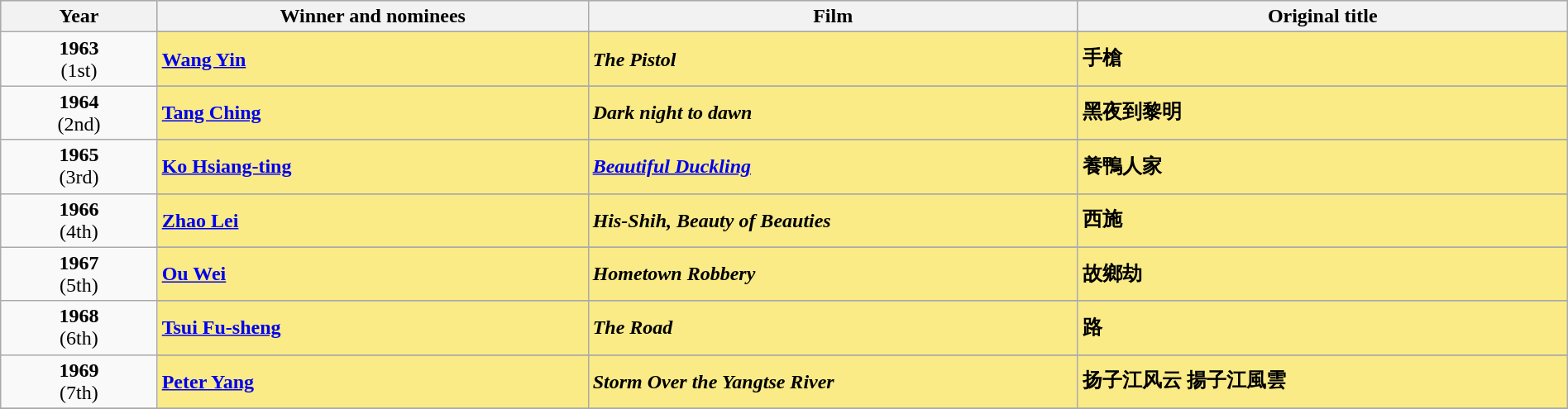<table class="wikitable" style="width:100%">
<tr style="background:#bebebe;">
<th style="width:8%;">Year</th>
<th style="width:22%;">Winner and nominees</th>
<th style="width:25%;">Film</th>
<th style="width:25%;">Original title</th>
</tr>
<tr>
<td rowspan="2" style="text-align:center"><strong>1963</strong><br>(1st)</td>
</tr>
<tr style="background:#FAEB86">
<td><strong><a href='#'>Wang Yin</a></strong></td>
<td><strong><em>The Pistol</em></strong></td>
<td><strong>手槍</strong></td>
</tr>
<tr>
<td rowspan="2" style="text-align:center"><strong>1964</strong><br>(2nd)</td>
</tr>
<tr style="background:#FAEB86">
<td><strong><a href='#'>Tang Ching</a></strong></td>
<td><strong><em>Dark night to dawn</em></strong></td>
<td><strong>黑夜到黎明</strong></td>
</tr>
<tr>
<td rowspan="2" style="text-align:center"><strong>1965</strong><br>(3rd)</td>
</tr>
<tr style="background:#FAEB86">
<td><strong><a href='#'>Ko Hsiang-ting</a></strong></td>
<td><strong><em><a href='#'>Beautiful Duckling</a></em></strong></td>
<td><strong>養鴨人家</strong></td>
</tr>
<tr>
<td rowspan="2" style="text-align:center"><strong>1966</strong><br>(4th)</td>
</tr>
<tr style="background:#FAEB86">
<td><strong><a href='#'>Zhao Lei</a></strong></td>
<td><strong><em>His-Shih, Beauty of Beauties</em></strong></td>
<td><strong>西施</strong></td>
</tr>
<tr>
<td rowspan="2" style="text-align:center"><strong>1967</strong><br>(5th)</td>
</tr>
<tr style="background:#FAEB86">
<td><strong><a href='#'>Ou Wei</a></strong></td>
<td><strong><em>Hometown Robbery</em></strong></td>
<td><strong>故鄉劫</strong></td>
</tr>
<tr>
<td rowspan="2" style="text-align:center"><strong>1968</strong><br>(6th)</td>
</tr>
<tr style="background:#FAEB86">
<td><strong><a href='#'>Tsui Fu-sheng</a></strong></td>
<td><strong><em>The Road</em></strong></td>
<td><strong>路</strong></td>
</tr>
<tr>
<td rowspan="2" style="text-align:center"><strong>1969</strong><br>(7th)</td>
</tr>
<tr style="background:#FAEB86">
<td><strong><a href='#'>Peter Yang</a></strong></td>
<td><strong><em>Storm Over the Yangtse River</em></strong></td>
<td><strong>扬子江风云 揚子江風雲</strong></td>
</tr>
<tr>
</tr>
</table>
